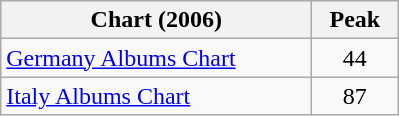<table class="wikitable sortable">
<tr>
<th style="width:200px;">Chart (2006)</th>
<th style="width:50px;">Peak</th>
</tr>
<tr>
<td align="left"><a href='#'>Germany Albums Chart</a></td>
<td align="center">44</td>
</tr>
<tr>
<td align="left"><a href='#'>Italy Albums Chart</a></td>
<td align="center">87</td>
</tr>
</table>
